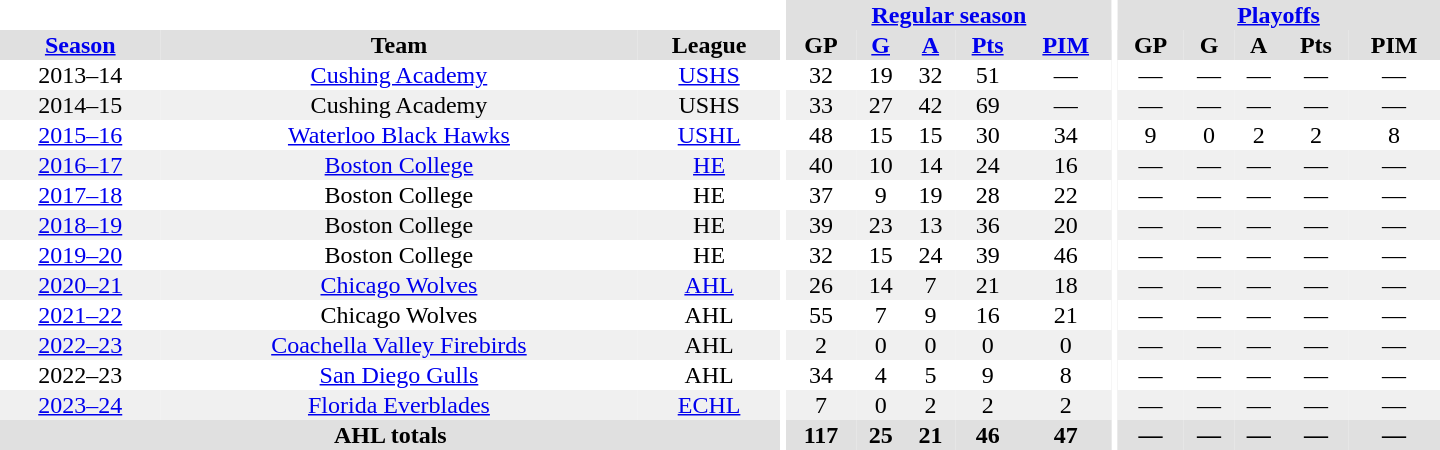<table border="0" cellpadding="1" cellspacing="0" style="text-align:center; width:60em;">
<tr bgcolor="#e0e0e0">
<th colspan="3" bgcolor="#ffffff"></th>
<th rowspan="101" bgcolor="#ffffff"></th>
<th colspan="5"><a href='#'>Regular season</a></th>
<th rowspan="101" bgcolor="#ffffff"></th>
<th colspan="5"><a href='#'>Playoffs</a></th>
</tr>
<tr bgcolor="#e0e0e0">
<th><a href='#'>Season</a></th>
<th>Team</th>
<th>League</th>
<th>GP</th>
<th><a href='#'>G</a></th>
<th><a href='#'>A</a></th>
<th><a href='#'>Pts</a></th>
<th><a href='#'>PIM</a></th>
<th>GP</th>
<th>G</th>
<th>A</th>
<th>Pts</th>
<th>PIM</th>
</tr>
<tr>
<td>2013–14</td>
<td><a href='#'>Cushing Academy</a></td>
<td><a href='#'>USHS</a></td>
<td>32</td>
<td>19</td>
<td>32</td>
<td>51</td>
<td>—</td>
<td>—</td>
<td>—</td>
<td>—</td>
<td>—</td>
<td>—</td>
</tr>
<tr bgcolor="#f0f0f0">
<td>2014–15</td>
<td>Cushing Academy</td>
<td>USHS</td>
<td>33</td>
<td>27</td>
<td>42</td>
<td>69</td>
<td>—</td>
<td>—</td>
<td>—</td>
<td>—</td>
<td>—</td>
<td>—</td>
</tr>
<tr>
<td><a href='#'>2015–16</a></td>
<td><a href='#'>Waterloo Black Hawks</a></td>
<td><a href='#'>USHL</a></td>
<td>48</td>
<td>15</td>
<td>15</td>
<td>30</td>
<td>34</td>
<td>9</td>
<td>0</td>
<td>2</td>
<td>2</td>
<td>8</td>
</tr>
<tr bgcolor="#f0f0f0">
<td><a href='#'>2016–17</a></td>
<td><a href='#'>Boston College</a></td>
<td><a href='#'>HE</a></td>
<td>40</td>
<td>10</td>
<td>14</td>
<td>24</td>
<td>16</td>
<td>—</td>
<td>—</td>
<td>—</td>
<td>—</td>
<td>—</td>
</tr>
<tr>
<td><a href='#'>2017–18</a></td>
<td>Boston College</td>
<td>HE</td>
<td>37</td>
<td>9</td>
<td>19</td>
<td>28</td>
<td>22</td>
<td>—</td>
<td>—</td>
<td>—</td>
<td>—</td>
<td>—</td>
</tr>
<tr bgcolor="#f0f0f0">
<td><a href='#'>2018–19</a></td>
<td>Boston College</td>
<td>HE</td>
<td>39</td>
<td>23</td>
<td>13</td>
<td>36</td>
<td>20</td>
<td>—</td>
<td>—</td>
<td>—</td>
<td>—</td>
<td>—</td>
</tr>
<tr>
<td><a href='#'>2019–20</a></td>
<td>Boston College</td>
<td>HE</td>
<td>32</td>
<td>15</td>
<td>24</td>
<td>39</td>
<td>46</td>
<td>—</td>
<td>—</td>
<td>—</td>
<td>—</td>
<td>—</td>
</tr>
<tr bgcolor="#f0f0f0">
<td><a href='#'>2020–21</a></td>
<td><a href='#'>Chicago Wolves</a></td>
<td><a href='#'>AHL</a></td>
<td>26</td>
<td>14</td>
<td>7</td>
<td>21</td>
<td>18</td>
<td>—</td>
<td>—</td>
<td>—</td>
<td>—</td>
<td>—</td>
</tr>
<tr>
<td><a href='#'>2021–22</a></td>
<td>Chicago Wolves</td>
<td>AHL</td>
<td>55</td>
<td>7</td>
<td>9</td>
<td>16</td>
<td>21</td>
<td>—</td>
<td>—</td>
<td>—</td>
<td>—</td>
<td>—</td>
</tr>
<tr bgcolor="#f0f0f0">
<td><a href='#'>2022–23</a></td>
<td><a href='#'>Coachella Valley Firebirds</a></td>
<td>AHL</td>
<td>2</td>
<td>0</td>
<td>0</td>
<td>0</td>
<td>0</td>
<td>—</td>
<td>—</td>
<td>—</td>
<td>—</td>
<td>—</td>
</tr>
<tr>
<td>2022–23</td>
<td><a href='#'>San Diego Gulls</a></td>
<td>AHL</td>
<td>34</td>
<td>4</td>
<td>5</td>
<td>9</td>
<td>8</td>
<td>—</td>
<td>—</td>
<td>—</td>
<td>—</td>
<td>—</td>
</tr>
<tr bgcolor="#f0f0f0">
<td><a href='#'>2023–24</a></td>
<td><a href='#'>Florida Everblades</a></td>
<td><a href='#'>ECHL</a></td>
<td>7</td>
<td>0</td>
<td>2</td>
<td>2</td>
<td>2</td>
<td>—</td>
<td>—</td>
<td>—</td>
<td>—</td>
<td>—</td>
</tr>
<tr bgcolor="#e0e0e0">
<th colspan="3">AHL totals</th>
<th>117</th>
<th>25</th>
<th>21</th>
<th>46</th>
<th>47</th>
<th>—</th>
<th>—</th>
<th>—</th>
<th>—</th>
<th>—</th>
</tr>
</table>
